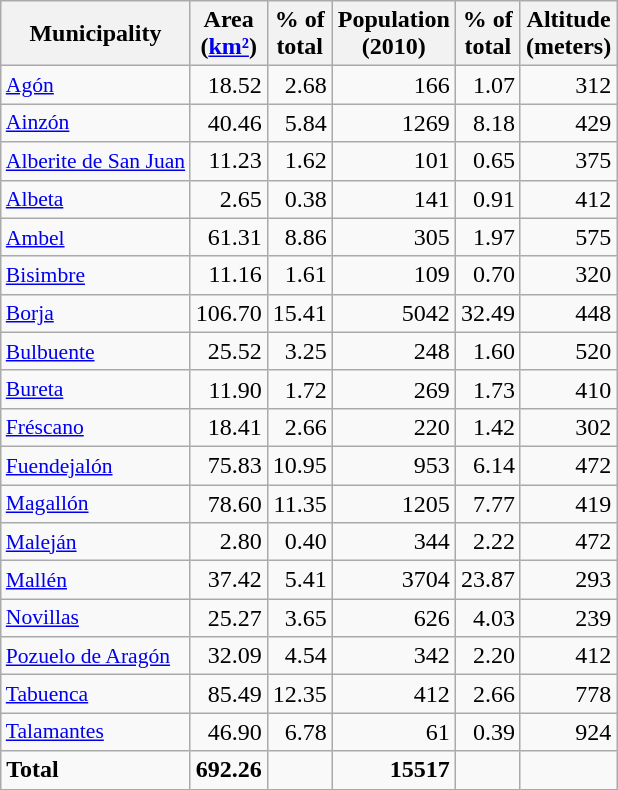<table class="wikitable sortable" align="center" |- bgcolor=silver>
<tr>
<th>Municipality</th>
<th>Area<br>(<a href='#'>km²</a>)</th>
<th>% of<br>total</th>
<th>Population<br>(2010)</th>
<th>% of<br>total</th>
<th>Altitude<br>(meters)</th>
</tr>
<tr>
<td style="font-size: 90%;"><a href='#'>Agón</a></td>
<td align="right">18.52</td>
<td align="right">2.68</td>
<td align="right">166</td>
<td align="right">1.07</td>
<td align="right">312</td>
</tr>
<tr>
<td style="font-size: 90%;"><a href='#'>Ainzón</a></td>
<td align="right">40.46</td>
<td align="right">5.84</td>
<td align="right">1269</td>
<td align="right">8.18</td>
<td align="right">429</td>
</tr>
<tr>
<td style="font-size: 90%;"><a href='#'>Alberite de San Juan</a></td>
<td align="right">11.23</td>
<td align="right">1.62</td>
<td align="right">101</td>
<td align="right">0.65</td>
<td align="right">375</td>
</tr>
<tr>
<td style="font-size: 90%;"><a href='#'>Albeta</a></td>
<td align="right">2.65</td>
<td align="right">0.38</td>
<td align="right">141</td>
<td align="right">0.91</td>
<td align="right">412</td>
</tr>
<tr>
<td style="font-size: 90%;"><a href='#'>Ambel</a></td>
<td align="right">61.31</td>
<td align="right">8.86</td>
<td align="right">305</td>
<td align="right">1.97</td>
<td align="right">575</td>
</tr>
<tr>
<td style="font-size: 90%;"><a href='#'>Bisimbre</a></td>
<td align="right">11.16</td>
<td align="right">1.61</td>
<td align="right">109</td>
<td align="right">0.70</td>
<td align="right">320</td>
</tr>
<tr>
<td style="font-size: 90%;"><a href='#'>Borja</a></td>
<td align="right">106.70</td>
<td align="right">15.41</td>
<td align="right">5042</td>
<td align="right">32.49</td>
<td align="right">448</td>
</tr>
<tr>
<td style="font-size: 90%;"><a href='#'>Bulbuente</a></td>
<td align="right">25.52</td>
<td align="right">3.25</td>
<td align="right">248</td>
<td align="right">1.60</td>
<td align="right">520</td>
</tr>
<tr>
<td style="font-size: 90%;"><a href='#'>Bureta</a></td>
<td align="right">11.90</td>
<td align="right">1.72</td>
<td align="right">269</td>
<td align="right">1.73</td>
<td align="right">410</td>
</tr>
<tr>
<td style="font-size: 90%;"><a href='#'>Fréscano</a></td>
<td align="right">18.41</td>
<td align="right">2.66</td>
<td align="right">220</td>
<td align="right">1.42</td>
<td align="right">302</td>
</tr>
<tr>
<td style="font-size: 90%;"><a href='#'>Fuendejalón</a></td>
<td align="right">75.83</td>
<td align="right">10.95</td>
<td align="right">953</td>
<td align="right">6.14</td>
<td align="right">472</td>
</tr>
<tr>
<td style="font-size: 90%;"><a href='#'>Magallón</a></td>
<td align="right">78.60</td>
<td align="right">11.35</td>
<td align="right">1205</td>
<td align="right">7.77</td>
<td align="right">419</td>
</tr>
<tr>
<td style="font-size: 90%;"><a href='#'>Maleján</a></td>
<td align="right">2.80</td>
<td align="right">0.40</td>
<td align="right">344</td>
<td align="right">2.22</td>
<td align="right">472</td>
</tr>
<tr>
<td style="font-size: 90%;"><a href='#'>Mallén</a></td>
<td align="right">37.42</td>
<td align="right">5.41</td>
<td align="right">3704</td>
<td align="right">23.87</td>
<td align="right">293</td>
</tr>
<tr>
<td style="font-size: 90%;"><a href='#'>Novillas</a></td>
<td align="right">25.27</td>
<td align="right">3.65</td>
<td align="right">626</td>
<td align="right">4.03</td>
<td align="right">239</td>
</tr>
<tr>
<td style="font-size: 90%;"><a href='#'>Pozuelo de Aragón</a></td>
<td align="right">32.09</td>
<td align="right">4.54</td>
<td align="right">342</td>
<td align="right">2.20</td>
<td align="right">412</td>
</tr>
<tr>
<td style="font-size: 90%;"><a href='#'>Tabuenca</a></td>
<td align="right">85.49</td>
<td align="right">12.35</td>
<td align="right">412</td>
<td align="right">2.66</td>
<td align="right">778</td>
</tr>
<tr>
<td style="font-size: 90%;"><a href='#'>Talamantes</a></td>
<td align="right">46.90</td>
<td align="right">6.78</td>
<td align="right">61</td>
<td align="right">0.39</td>
<td align="right">924</td>
</tr>
<tr>
<td><strong>Total</strong></td>
<td align="right"><strong>692.26</strong></td>
<td align="right"></td>
<td align="right"><strong>15517</strong></td>
<td align="right"></td>
<td align="right"></td>
</tr>
</table>
